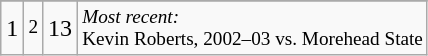<table class="wikitable">
<tr>
</tr>
<tr>
<td>1</td>
<td style="font-size:80%;">2</td>
<td>13</td>
<td colspan="2" style="font-size:80%;"><em>Most recent:</em><br>Kevin Roberts, 2002–03 vs. Morehead State</td>
</tr>
</table>
